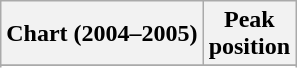<table class="wikitable sortable plainrowheaders" style="text-align:center">
<tr>
<th scope="col">Chart (2004–2005)</th>
<th scope="col">Peak<br>position</th>
</tr>
<tr>
</tr>
<tr>
</tr>
<tr>
</tr>
<tr>
</tr>
<tr>
</tr>
<tr>
</tr>
<tr>
</tr>
<tr>
</tr>
<tr>
</tr>
</table>
